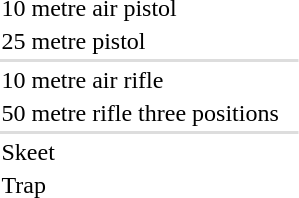<table>
<tr>
<td>10 metre air pistol <br></td>
<td></td>
<td></td>
<td></td>
</tr>
<tr>
<td>25 metre pistol <br></td>
<td></td>
<td></td>
<td></td>
</tr>
<tr bgcolor=#DDDDDD>
<td colspan=7></td>
</tr>
<tr>
<td>10 metre air rifle <br></td>
<td></td>
<td></td>
<td></td>
</tr>
<tr>
<td>50 metre rifle three positions<br></td>
<td></td>
<td></td>
<td></td>
</tr>
<tr bgcolor=#DDDDDD>
<td colspan=7></td>
</tr>
<tr>
<td>Skeet <br></td>
<td></td>
<td></td>
<td></td>
</tr>
<tr>
<td>Trap <br></td>
<td></td>
<td></td>
<td></td>
</tr>
</table>
